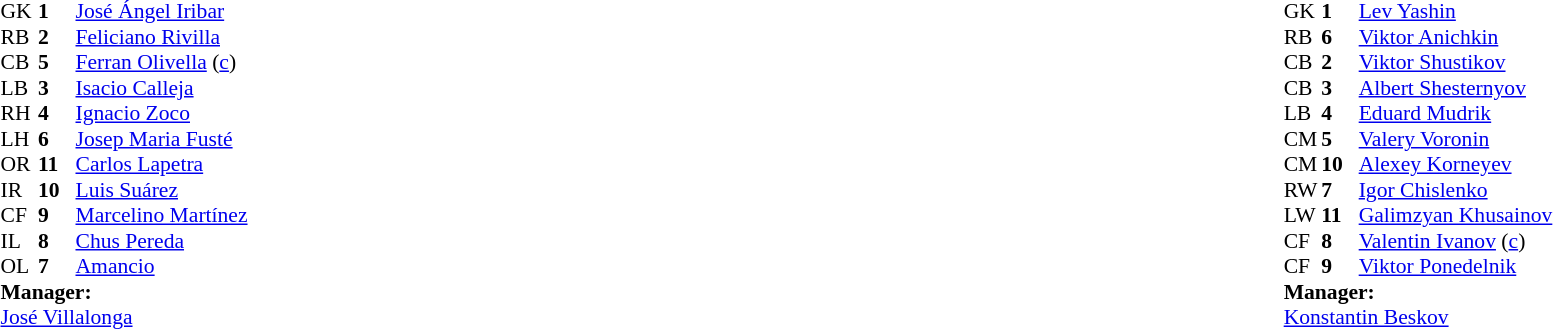<table style="width:100%;">
<tr>
<td style="vertical-align:top; width:40%;"><br><table style="font-size:90%" cellspacing="0" cellpadding="0">
<tr>
<th width="25"></th>
<th width="25"></th>
</tr>
<tr>
<td>GK</td>
<td><strong>1</strong></td>
<td><a href='#'>José Ángel Iribar</a></td>
</tr>
<tr>
<td>RB</td>
<td><strong>2</strong></td>
<td><a href='#'>Feliciano Rivilla</a></td>
</tr>
<tr>
<td>CB</td>
<td><strong>5</strong></td>
<td><a href='#'>Ferran Olivella</a> (<a href='#'>c</a>)</td>
</tr>
<tr>
<td>LB</td>
<td><strong>3</strong></td>
<td><a href='#'>Isacio Calleja</a></td>
</tr>
<tr>
<td>RH</td>
<td><strong>4</strong></td>
<td><a href='#'>Ignacio Zoco</a></td>
</tr>
<tr>
<td>LH</td>
<td><strong>6</strong></td>
<td><a href='#'>Josep Maria Fusté</a></td>
</tr>
<tr>
<td>OR</td>
<td><strong>11</strong></td>
<td><a href='#'>Carlos Lapetra</a></td>
</tr>
<tr>
<td>IR</td>
<td><strong>10</strong></td>
<td><a href='#'>Luis Suárez</a></td>
</tr>
<tr>
<td>CF</td>
<td><strong>9</strong></td>
<td><a href='#'>Marcelino Martínez</a></td>
</tr>
<tr>
<td>IL</td>
<td><strong>8</strong></td>
<td><a href='#'>Chus Pereda</a></td>
</tr>
<tr>
<td>OL</td>
<td><strong>7</strong></td>
<td><a href='#'>Amancio</a></td>
</tr>
<tr>
<td colspan=3><strong>Manager:</strong></td>
</tr>
<tr>
<td colspan=3><a href='#'>José Villalonga</a></td>
</tr>
</table>
</td>
<td valign="top"></td>
<td style="vertical-align:top; width:50%;"><br><table style="font-size:90%; margin:auto;" cellspacing="0" cellpadding="0">
<tr>
<th width=25></th>
<th width=25></th>
</tr>
<tr>
<td>GK</td>
<td><strong>1</strong></td>
<td><a href='#'>Lev Yashin</a></td>
</tr>
<tr>
<td>RB</td>
<td><strong>6</strong></td>
<td><a href='#'>Viktor Anichkin</a></td>
</tr>
<tr>
<td>CB</td>
<td><strong>2</strong></td>
<td><a href='#'>Viktor Shustikov</a></td>
</tr>
<tr>
<td>CB</td>
<td><strong>3</strong></td>
<td><a href='#'>Albert Shesternyov</a></td>
</tr>
<tr>
<td>LB</td>
<td><strong>4</strong></td>
<td><a href='#'>Eduard Mudrik</a></td>
</tr>
<tr>
<td>CM</td>
<td><strong>5</strong></td>
<td><a href='#'>Valery Voronin</a></td>
</tr>
<tr>
<td>CM</td>
<td><strong>10</strong></td>
<td><a href='#'>Alexey Korneyev</a></td>
</tr>
<tr>
<td>RW</td>
<td><strong>7</strong></td>
<td><a href='#'>Igor Chislenko</a></td>
</tr>
<tr>
<td>LW</td>
<td><strong>11</strong></td>
<td><a href='#'>Galimzyan Khusainov</a></td>
</tr>
<tr>
<td>CF</td>
<td><strong>8</strong></td>
<td><a href='#'>Valentin Ivanov</a> (<a href='#'>c</a>)</td>
</tr>
<tr>
<td>CF</td>
<td><strong>9</strong></td>
<td><a href='#'>Viktor Ponedelnik</a></td>
</tr>
<tr>
<td colspan=3><strong>Manager:</strong></td>
</tr>
<tr>
<td colspan=3><a href='#'>Konstantin Beskov</a></td>
</tr>
</table>
</td>
</tr>
</table>
